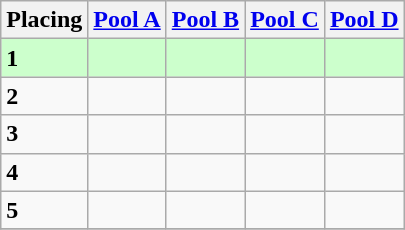<table class=wikitable style="border:1px solid #AAAAAA;">
<tr>
<th>Placing</th>
<th><a href='#'>Pool A</a></th>
<th><a href='#'>Pool B</a></th>
<th><a href='#'>Pool C</a></th>
<th><a href='#'>Pool D</a></th>
</tr>
<tr style="background: #ccffcc;">
<td><strong>1</strong></td>
<td></td>
<td></td>
<td></td>
<td></td>
</tr>
<tr>
<td><strong>2</strong></td>
<td></td>
<td></td>
<td></td>
<td></td>
</tr>
<tr>
<td><strong>3</strong></td>
<td></td>
<td></td>
<td></td>
<td></td>
</tr>
<tr>
<td><strong>4</strong></td>
<td></td>
<td></td>
<td></td>
<td></td>
</tr>
<tr>
<td><strong>5</strong></td>
<td> </td>
<td> </td>
<td></td>
<td></td>
</tr>
<tr>
</tr>
</table>
